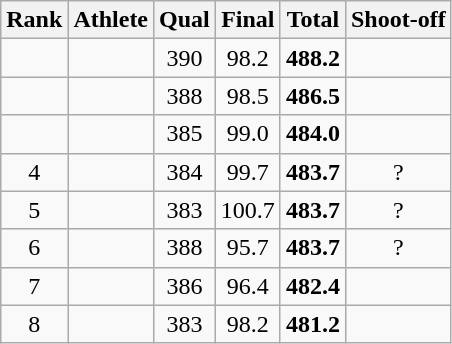<table class="wikitable sortable" style="text-align: center">
<tr>
<th>Rank</th>
<th>Athlete</th>
<th>Qual</th>
<th>Final</th>
<th>Total</th>
<th>Shoot-off</th>
</tr>
<tr>
<td></td>
<td align=left></td>
<td>390</td>
<td>98.2</td>
<td><strong>488.2</strong></td>
<td></td>
</tr>
<tr>
<td></td>
<td align=left></td>
<td>388</td>
<td>98.5</td>
<td><strong>486.5</strong></td>
<td></td>
</tr>
<tr>
<td></td>
<td align=left></td>
<td>385</td>
<td>99.0</td>
<td><strong>484.0</strong></td>
<td></td>
</tr>
<tr>
<td>4</td>
<td align=left></td>
<td>384</td>
<td>99.7</td>
<td><strong>483.7</strong></td>
<td>?</td>
</tr>
<tr>
<td>5</td>
<td align=left></td>
<td>383</td>
<td>100.7</td>
<td><strong>483.7</strong></td>
<td>?</td>
</tr>
<tr>
<td>6</td>
<td align=left></td>
<td>388</td>
<td>95.7</td>
<td><strong>483.7</strong></td>
<td>?</td>
</tr>
<tr>
<td>7</td>
<td align=left></td>
<td>386</td>
<td>96.4</td>
<td><strong>482.4</strong></td>
<td></td>
</tr>
<tr>
<td>8</td>
<td align=left></td>
<td>383</td>
<td>98.2</td>
<td><strong>481.2</strong></td>
<td></td>
</tr>
</table>
